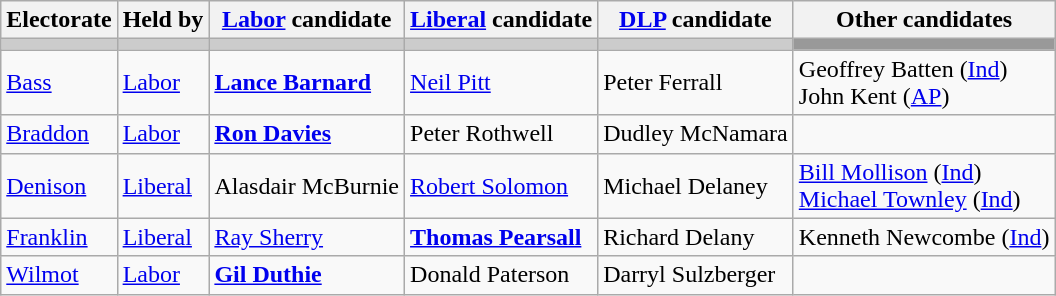<table class="wikitable">
<tr>
<th>Electorate</th>
<th>Held by</th>
<th><a href='#'>Labor</a> candidate</th>
<th><a href='#'>Liberal</a> candidate</th>
<th><a href='#'>DLP</a> candidate</th>
<th>Other candidates</th>
</tr>
<tr bgcolor="#cccccc">
<td></td>
<td></td>
<td></td>
<td></td>
<td></td>
<td bgcolor="#999999"></td>
</tr>
<tr>
<td><a href='#'>Bass</a></td>
<td><a href='#'>Labor</a></td>
<td><strong><a href='#'>Lance Barnard</a></strong></td>
<td><a href='#'>Neil Pitt</a></td>
<td>Peter Ferrall</td>
<td>Geoffrey Batten (<a href='#'>Ind</a>)<br>John Kent (<a href='#'>AP</a>)</td>
</tr>
<tr>
<td><a href='#'>Braddon</a></td>
<td><a href='#'>Labor</a></td>
<td><strong><a href='#'>Ron Davies</a></strong></td>
<td>Peter Rothwell</td>
<td>Dudley McNamara</td>
<td></td>
</tr>
<tr>
<td><a href='#'>Denison</a></td>
<td><a href='#'>Liberal</a></td>
<td>Alasdair McBurnie</td>
<td><a href='#'>Robert Solomon</a></td>
<td>Michael Delaney</td>
<td><a href='#'>Bill Mollison</a> (<a href='#'>Ind</a>)<br><a href='#'>Michael Townley</a> (<a href='#'>Ind</a>)</td>
</tr>
<tr>
<td><a href='#'>Franklin</a></td>
<td><a href='#'>Liberal</a></td>
<td><a href='#'>Ray Sherry</a></td>
<td><strong><a href='#'>Thomas Pearsall</a></strong></td>
<td>Richard Delany</td>
<td>Kenneth Newcombe (<a href='#'>Ind</a>)</td>
</tr>
<tr>
<td><a href='#'>Wilmot</a></td>
<td><a href='#'>Labor</a></td>
<td><strong><a href='#'>Gil Duthie</a></strong></td>
<td>Donald Paterson</td>
<td>Darryl Sulzberger</td>
<td></td>
</tr>
</table>
